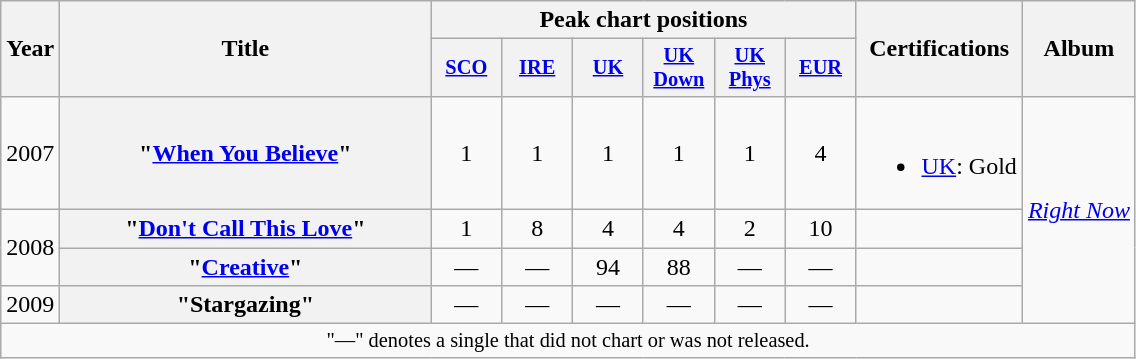<table class="wikitable plainrowheaders" style="text-align:center;">
<tr>
<th scope="col" rowspan="2" style="width:1em;">Year</th>
<th scope="col" rowspan="2" style="width:15em;">Title</th>
<th scope="col" colspan="6">Peak chart positions</th>
<th scope="col" rowspan="2">Certifications</th>
<th scope="col" rowspan="2">Album</th>
</tr>
<tr>
<th scope="col" style="width:3em;font-size:85%;"><a href='#'>SCO</a><br></th>
<th scope="col" style="width:3em;font-size:85%;"><a href='#'>IRE</a><br></th>
<th scope="col" style="width:3em;font-size:85%;"><a href='#'>UK</a><br></th>
<th scope="col" style="width:3em;font-size:85%;"><a href='#'>UK Down</a><br></th>
<th scope="col" style="width:3em;font-size:85%;"><a href='#'>UK Phys</a><br></th>
<th scope="col" style="width:3em;font-size:85%;"><a href='#'>EUR</a><br></th>
</tr>
<tr>
<td>2007</td>
<th scope="row">"<a href='#'>When You Believe</a>"</th>
<td>1</td>
<td>1</td>
<td>1</td>
<td>1</td>
<td>1</td>
<td>4</td>
<td><br><ul><li><a href='#'>UK</a>: Gold</li></ul></td>
<td rowspan="4"><em><a href='#'>Right Now</a></em></td>
</tr>
<tr>
<td rowspan="2">2008</td>
<th scope="row">"<a href='#'>Don't Call This Love</a>"</th>
<td>1</td>
<td>8</td>
<td>4</td>
<td>4</td>
<td>2</td>
<td>10</td>
<td></td>
</tr>
<tr>
<th scope="row">"<a href='#'>Creative</a>"</th>
<td>—</td>
<td>—</td>
<td>94</td>
<td>88</td>
<td>—</td>
<td>—</td>
<td></td>
</tr>
<tr>
<td>2009</td>
<th scope="row">"Stargazing"</th>
<td>—</td>
<td>—</td>
<td>—</td>
<td>—</td>
<td>—</td>
<td>—</td>
<td></td>
</tr>
<tr>
<td colspan="22" style="text-align:center; font-size:85%;">"—" denotes a single that did not chart or was not released.</td>
</tr>
</table>
